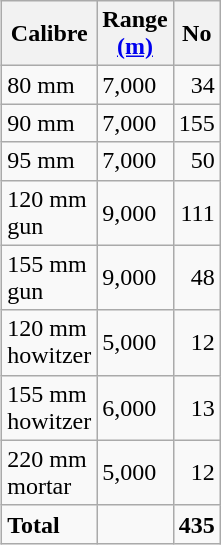<table class="wikitable" align=right style="margin:0 0 1em 1em">
<tr>
<th>Calibre</th>
<th>Range<br><a href='#'>(m)</a></th>
<th>No</th>
</tr>
<tr>
<td>80 mm</td>
<td>7,000</td>
<td align="right">34</td>
</tr>
<tr>
<td>90 mm</td>
<td>7,000</td>
<td align="right">155</td>
</tr>
<tr>
<td>95 mm</td>
<td>7,000</td>
<td align="right">50</td>
</tr>
<tr>
<td>120 mm<br>gun</td>
<td>9,000</td>
<td align="right">111</td>
</tr>
<tr>
<td>155 mm<br>gun</td>
<td>9,000</td>
<td align="right">48</td>
</tr>
<tr>
<td>120 mm<br>howitzer</td>
<td>5,000</td>
<td align="right">12</td>
</tr>
<tr>
<td>155 mm<br>howitzer</td>
<td>6,000</td>
<td align="right">13</td>
</tr>
<tr>
<td>220 mm<br>mortar</td>
<td>5,000</td>
<td align="right">12</td>
</tr>
<tr>
<td><strong>Total</strong></td>
<td></td>
<td align="right"><strong>435</strong></td>
</tr>
</table>
